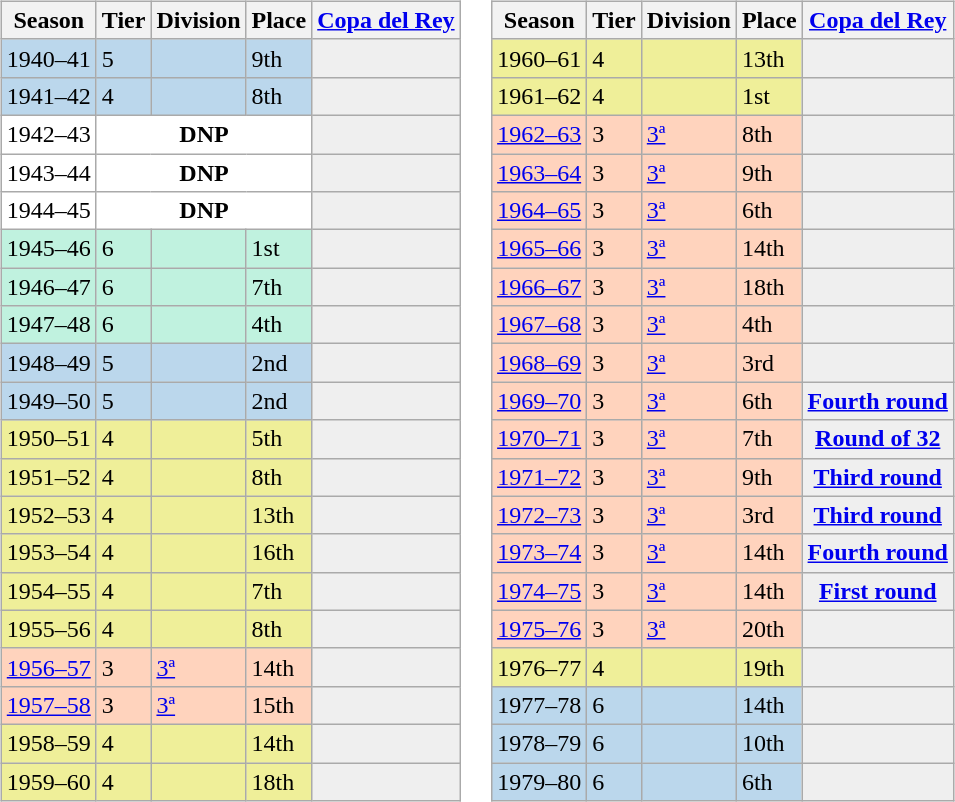<table>
<tr>
<td valign="top" width=0%><br><table class="wikitable">
<tr style="background:#f0f6fa;">
<th>Season</th>
<th>Tier</th>
<th>Division</th>
<th>Place</th>
<th><a href='#'>Copa del Rey</a></th>
</tr>
<tr>
<td style="background:#BBD7EC;">1940–41</td>
<td style="background:#BBD7EC;">5</td>
<td style="background:#BBD7EC;"></td>
<td style="background:#BBD7EC;">9th</td>
<th style="background:#efefef;"></th>
</tr>
<tr>
<td style="background:#BBD7EC;">1941–42</td>
<td style="background:#BBD7EC;">4</td>
<td style="background:#BBD7EC;"></td>
<td style="background:#BBD7EC;">8th</td>
<th style="background:#efefef;"></th>
</tr>
<tr>
<td style="background:#FFFFFF;">1942–43</td>
<th style="background:#FFFFFF;" colspan="3">DNP</th>
<th style="background:#efefef;"></th>
</tr>
<tr>
<td style="background:#FFFFFF;">1943–44</td>
<th style="background:#FFFFFF;" colspan="3">DNP</th>
<th style="background:#efefef;"></th>
</tr>
<tr>
<td style="background:#FFFFFF;">1944–45</td>
<th style="background:#FFFFFF;" colspan="3">DNP</th>
<th style="background:#efefef;"></th>
</tr>
<tr>
<td style="background:#C0F2DF;">1945–46</td>
<td style="background:#C0F2DF;">6</td>
<td style="background:#C0F2DF;"></td>
<td style="background:#C0F2DF;">1st</td>
<th style="background:#efefef;"></th>
</tr>
<tr>
<td style="background:#C0F2DF;">1946–47</td>
<td style="background:#C0F2DF;">6</td>
<td style="background:#C0F2DF;"></td>
<td style="background:#C0F2DF;">7th</td>
<th style="background:#efefef;"></th>
</tr>
<tr>
<td style="background:#C0F2DF;">1947–48</td>
<td style="background:#C0F2DF;">6</td>
<td style="background:#C0F2DF;"></td>
<td style="background:#C0F2DF;">4th</td>
<th style="background:#efefef;"></th>
</tr>
<tr>
<td style="background:#BBD7EC;">1948–49</td>
<td style="background:#BBD7EC;">5</td>
<td style="background:#BBD7EC;"></td>
<td style="background:#BBD7EC;">2nd</td>
<th style="background:#efefef;"></th>
</tr>
<tr>
<td style="background:#BBD7EC;">1949–50</td>
<td style="background:#BBD7EC;">5</td>
<td style="background:#BBD7EC;"></td>
<td style="background:#BBD7EC;">2nd</td>
<th style="background:#efefef;"></th>
</tr>
<tr>
<td style="background:#EFEF99;">1950–51</td>
<td style="background:#EFEF99;">4</td>
<td style="background:#EFEF99;"></td>
<td style="background:#EFEF99;">5th</td>
<th style="background:#efefef;"></th>
</tr>
<tr>
<td style="background:#EFEF99;">1951–52</td>
<td style="background:#EFEF99;">4</td>
<td style="background:#EFEF99;"></td>
<td style="background:#EFEF99;">8th</td>
<th style="background:#efefef;"></th>
</tr>
<tr>
<td style="background:#EFEF99;">1952–53</td>
<td style="background:#EFEF99;">4</td>
<td style="background:#EFEF99;"></td>
<td style="background:#EFEF99;">13th</td>
<th style="background:#efefef;"></th>
</tr>
<tr>
<td style="background:#EFEF99;">1953–54</td>
<td style="background:#EFEF99;">4</td>
<td style="background:#EFEF99;"></td>
<td style="background:#EFEF99;">16th</td>
<th style="background:#efefef;"></th>
</tr>
<tr>
<td style="background:#EFEF99;">1954–55</td>
<td style="background:#EFEF99;">4</td>
<td style="background:#EFEF99;"></td>
<td style="background:#EFEF99;">7th</td>
<th style="background:#efefef;"></th>
</tr>
<tr>
<td style="background:#EFEF99;">1955–56</td>
<td style="background:#EFEF99;">4</td>
<td style="background:#EFEF99;"></td>
<td style="background:#EFEF99;">8th</td>
<th style="background:#efefef;"></th>
</tr>
<tr>
<td style="background:#FFD3BD;"><a href='#'>1956–57</a></td>
<td style="background:#FFD3BD;">3</td>
<td style="background:#FFD3BD;"><a href='#'>3ª</a></td>
<td style="background:#FFD3BD;">14th</td>
<th style="background:#efefef;"></th>
</tr>
<tr>
<td style="background:#FFD3BD;"><a href='#'>1957–58</a></td>
<td style="background:#FFD3BD;">3</td>
<td style="background:#FFD3BD;"><a href='#'>3ª</a></td>
<td style="background:#FFD3BD;">15th</td>
<th style="background:#efefef;"></th>
</tr>
<tr>
<td style="background:#EFEF99;">1958–59</td>
<td style="background:#EFEF99;">4</td>
<td style="background:#EFEF99;"></td>
<td style="background:#EFEF99;">14th</td>
<th style="background:#efefef;"></th>
</tr>
<tr>
<td style="background:#EFEF99;">1959–60</td>
<td style="background:#EFEF99;">4</td>
<td style="background:#EFEF99;"></td>
<td style="background:#EFEF99;">18th</td>
<th style="background:#efefef;"></th>
</tr>
</table>
</td>
<td valign="top" width=0%><br><table class="wikitable">
<tr style="background:#f0f6fa;">
<th>Season</th>
<th>Tier</th>
<th>Division</th>
<th>Place</th>
<th><a href='#'>Copa del Rey</a></th>
</tr>
<tr>
<td style="background:#EFEF99;">1960–61</td>
<td style="background:#EFEF99;">4</td>
<td style="background:#EFEF99;"></td>
<td style="background:#EFEF99;">13th</td>
<th style="background:#efefef;"></th>
</tr>
<tr>
<td style="background:#EFEF99;">1961–62</td>
<td style="background:#EFEF99;">4</td>
<td style="background:#EFEF99;"></td>
<td style="background:#EFEF99;">1st</td>
<th style="background:#efefef;"></th>
</tr>
<tr>
<td style="background:#FFD3BD;"><a href='#'>1962–63</a></td>
<td style="background:#FFD3BD;">3</td>
<td style="background:#FFD3BD;"><a href='#'>3ª</a></td>
<td style="background:#FFD3BD;">8th</td>
<th style="background:#efefef;"></th>
</tr>
<tr>
<td style="background:#FFD3BD;"><a href='#'>1963–64</a></td>
<td style="background:#FFD3BD;">3</td>
<td style="background:#FFD3BD;"><a href='#'>3ª</a></td>
<td style="background:#FFD3BD;">9th</td>
<th style="background:#efefef;"></th>
</tr>
<tr>
<td style="background:#FFD3BD;"><a href='#'>1964–65</a></td>
<td style="background:#FFD3BD;">3</td>
<td style="background:#FFD3BD;"><a href='#'>3ª</a></td>
<td style="background:#FFD3BD;">6th</td>
<th style="background:#efefef;"></th>
</tr>
<tr>
<td style="background:#FFD3BD;"><a href='#'>1965–66</a></td>
<td style="background:#FFD3BD;">3</td>
<td style="background:#FFD3BD;"><a href='#'>3ª</a></td>
<td style="background:#FFD3BD;">14th</td>
<th style="background:#efefef;"></th>
</tr>
<tr>
<td style="background:#FFD3BD;"><a href='#'>1966–67</a></td>
<td style="background:#FFD3BD;">3</td>
<td style="background:#FFD3BD;"><a href='#'>3ª</a></td>
<td style="background:#FFD3BD;">18th</td>
<th style="background:#efefef;"></th>
</tr>
<tr>
<td style="background:#FFD3BD;"><a href='#'>1967–68</a></td>
<td style="background:#FFD3BD;">3</td>
<td style="background:#FFD3BD;"><a href='#'>3ª</a></td>
<td style="background:#FFD3BD;">4th</td>
<th style="background:#efefef;"></th>
</tr>
<tr>
<td style="background:#FFD3BD;"><a href='#'>1968–69</a></td>
<td style="background:#FFD3BD;">3</td>
<td style="background:#FFD3BD;"><a href='#'>3ª</a></td>
<td style="background:#FFD3BD;">3rd</td>
<th style="background:#efefef;"></th>
</tr>
<tr>
<td style="background:#FFD3BD;"><a href='#'>1969–70</a></td>
<td style="background:#FFD3BD;">3</td>
<td style="background:#FFD3BD;"><a href='#'>3ª</a></td>
<td style="background:#FFD3BD;">6th</td>
<th style="background:#efefef;"><a href='#'>Fourth round</a></th>
</tr>
<tr>
<td style="background:#FFD3BD;"><a href='#'>1970–71</a></td>
<td style="background:#FFD3BD;">3</td>
<td style="background:#FFD3BD;"><a href='#'>3ª</a></td>
<td style="background:#FFD3BD;">7th</td>
<th style="background:#efefef;"><a href='#'>Round of 32</a></th>
</tr>
<tr>
<td style="background:#FFD3BD;"><a href='#'>1971–72</a></td>
<td style="background:#FFD3BD;">3</td>
<td style="background:#FFD3BD;"><a href='#'>3ª</a></td>
<td style="background:#FFD3BD;">9th</td>
<th style="background:#efefef;"><a href='#'>Third round</a></th>
</tr>
<tr>
<td style="background:#FFD3BD;"><a href='#'>1972–73</a></td>
<td style="background:#FFD3BD;">3</td>
<td style="background:#FFD3BD;"><a href='#'>3ª</a></td>
<td style="background:#FFD3BD;">3rd</td>
<th style="background:#efefef;"><a href='#'>Third round</a></th>
</tr>
<tr>
<td style="background:#FFD3BD;"><a href='#'>1973–74</a></td>
<td style="background:#FFD3BD;">3</td>
<td style="background:#FFD3BD;"><a href='#'>3ª</a></td>
<td style="background:#FFD3BD;">14th</td>
<th style="background:#efefef;"><a href='#'>Fourth round</a></th>
</tr>
<tr>
<td style="background:#FFD3BD;"><a href='#'>1974–75</a></td>
<td style="background:#FFD3BD;">3</td>
<td style="background:#FFD3BD;"><a href='#'>3ª</a></td>
<td style="background:#FFD3BD;">14th</td>
<th style="background:#efefef;"><a href='#'>First round</a></th>
</tr>
<tr>
<td style="background:#FFD3BD;"><a href='#'>1975–76</a></td>
<td style="background:#FFD3BD;">3</td>
<td style="background:#FFD3BD;"><a href='#'>3ª</a></td>
<td style="background:#FFD3BD;">20th</td>
<th style="background:#efefef;"></th>
</tr>
<tr>
<td style="background:#EFEF99;">1976–77</td>
<td style="background:#EFEF99;">4</td>
<td style="background:#EFEF99;"></td>
<td style="background:#EFEF99;">19th</td>
<th style="background:#efefef;"></th>
</tr>
<tr>
<td style="background:#BBD7EC;">1977–78</td>
<td style="background:#BBD7EC;">6</td>
<td style="background:#BBD7EC;"></td>
<td style="background:#BBD7EC;">14th</td>
<th style="background:#efefef;"></th>
</tr>
<tr>
<td style="background:#BBD7EC;">1978–79</td>
<td style="background:#BBD7EC;">6</td>
<td style="background:#BBD7EC;"></td>
<td style="background:#BBD7EC;">10th</td>
<th style="background:#efefef;"></th>
</tr>
<tr>
<td style="background:#BBD7EC;">1979–80</td>
<td style="background:#BBD7EC;">6</td>
<td style="background:#BBD7EC;"></td>
<td style="background:#BBD7EC;">6th</td>
<th style="background:#efefef;"></th>
</tr>
</table>
</td>
</tr>
</table>
